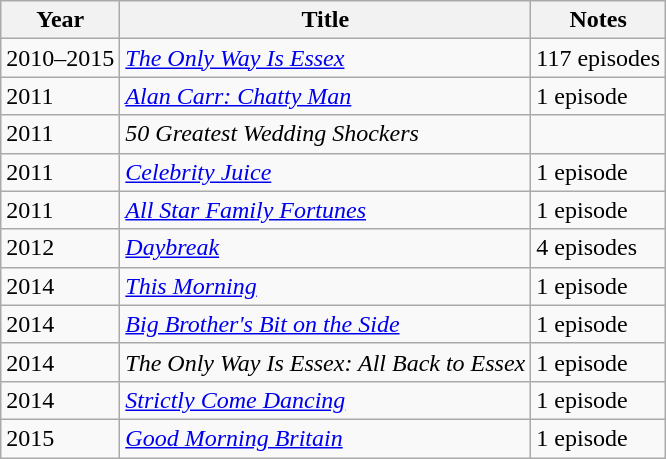<table class="wikitable sortable">
<tr>
<th>Year</th>
<th>Title</th>
<th>Notes</th>
</tr>
<tr>
<td>2010–2015</td>
<td><em><a href='#'>The Only Way Is Essex</a></em></td>
<td>117 episodes</td>
</tr>
<tr>
<td>2011</td>
<td><em><a href='#'>Alan Carr: Chatty Man</a></em></td>
<td>1 episode</td>
</tr>
<tr>
<td>2011</td>
<td><em>50 Greatest Wedding Shockers</em></td>
<td></td>
</tr>
<tr>
<td>2011</td>
<td><em><a href='#'>Celebrity Juice</a></em></td>
<td>1 episode</td>
</tr>
<tr>
<td>2011</td>
<td><em><a href='#'>All Star Family Fortunes</a></em></td>
<td>1 episode</td>
</tr>
<tr>
<td>2012</td>
<td><em><a href='#'>Daybreak</a></em></td>
<td>4 episodes</td>
</tr>
<tr>
<td>2014</td>
<td><em><a href='#'>This Morning</a></em></td>
<td>1 episode</td>
</tr>
<tr>
<td>2014</td>
<td><em><a href='#'>Big Brother's Bit on the Side</a></em></td>
<td>1 episode</td>
</tr>
<tr>
<td>2014</td>
<td><em>The Only Way Is Essex: All Back to Essex</em></td>
<td>1 episode</td>
</tr>
<tr>
<td>2014</td>
<td><em><a href='#'>Strictly Come Dancing</a></em></td>
<td>1 episode</td>
</tr>
<tr>
<td>2015</td>
<td><em><a href='#'>Good Morning Britain</a></em></td>
<td>1 episode</td>
</tr>
</table>
